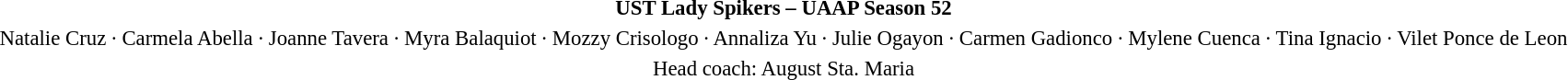<table class='toccolours mw-collapsible mw-collapsed' width=100% style=font-size:95%>
<tr>
<th style=>UST Lady Spikers – UAAP Season 52</th>
</tr>
<tr align=center>
<td>Natalie Cruz ∙ Carmela Abella ∙ Joanne Tavera ∙ Myra Balaquiot ∙ Mozzy Crisologo ∙ Annaliza Yu ∙ Julie Ogayon ∙ Carmen Gadionco ∙ Mylene Cuenca ∙ Tina Ignacio ∙ Vilet Ponce de Leon</td>
</tr>
<tr align=center>
<td>Head coach: August Sta. Maria</td>
</tr>
</table>
